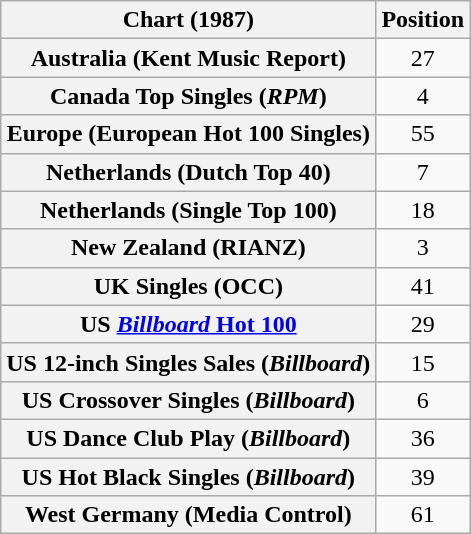<table class="wikitable plainrowheaders sortable">
<tr>
<th>Chart (1987)</th>
<th>Position</th>
</tr>
<tr>
<th scope="row">Australia (Kent Music Report)</th>
<td style="text-align:center;">27</td>
</tr>
<tr>
<th scope="row">Canada Top Singles (<em>RPM</em>)</th>
<td style="text-align:center;">4</td>
</tr>
<tr>
<th scope="row">Europe (European Hot 100 Singles)</th>
<td style="text-align:center;">55</td>
</tr>
<tr>
<th scope="row">Netherlands (Dutch Top 40)</th>
<td style="text-align:center;">7</td>
</tr>
<tr>
<th scope="row">Netherlands (Single Top 100)</th>
<td style="text-align:center;">18</td>
</tr>
<tr>
<th scope="row">New Zealand (RIANZ)</th>
<td style="text-align:center;">3</td>
</tr>
<tr>
<th scope="row">UK Singles (OCC)</th>
<td style="text-align:center;">41</td>
</tr>
<tr>
<th scope="row">US <a href='#'><em>Billboard</em> Hot 100</a></th>
<td style="text-align:center;">29</td>
</tr>
<tr>
<th scope="row">US 12-inch Singles Sales (<em>Billboard</em>)</th>
<td style="text-align:center;">15</td>
</tr>
<tr>
<th scope="row">US Crossover Singles (<em>Billboard</em>)</th>
<td style="text-align:center;">6</td>
</tr>
<tr>
<th scope="row">US Dance Club Play (<em>Billboard</em>)</th>
<td style="text-align:center;">36</td>
</tr>
<tr>
<th scope="row">US Hot Black Singles (<em>Billboard</em>)</th>
<td style="text-align:center;">39</td>
</tr>
<tr>
<th scope="row">West Germany (Media Control)</th>
<td style="text-align:center;">61</td>
</tr>
</table>
